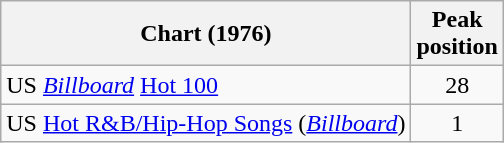<table class="wikitable">
<tr>
<th>Chart (1976)</th>
<th>Peak<br>position</th>
</tr>
<tr>
<td>US <em><a href='#'>Billboard</a></em> <a href='#'>Hot 100</a></td>
<td style="text-align:center;">28</td>
</tr>
<tr>
<td>US <a href='#'>Hot R&B/Hip-Hop Songs</a> (<em><a href='#'>Billboard</a></em>)</td>
<td style="text-align:center;">1</td>
</tr>
</table>
